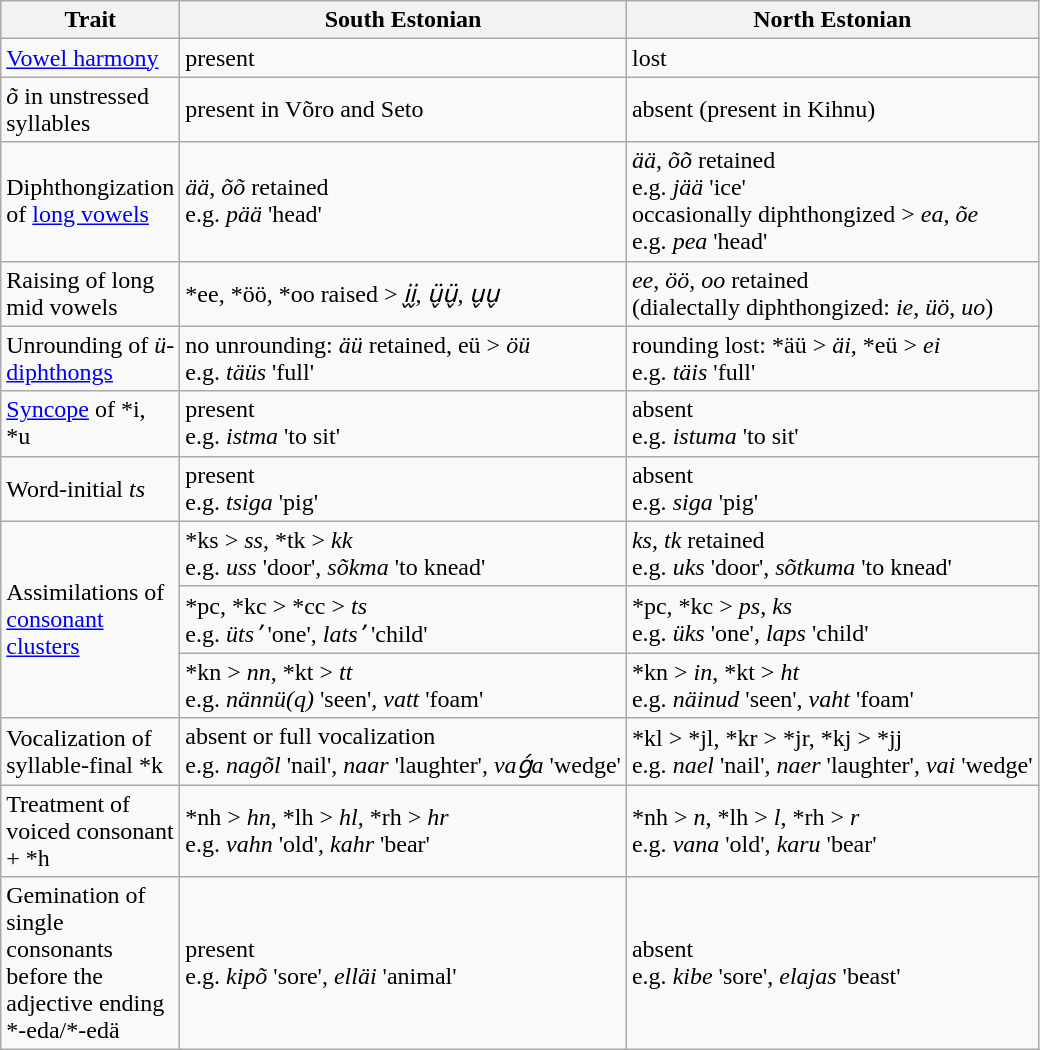<table class="wikitable">
<tr>
<th width=25em>Trait</th>
<th>South Estonian</th>
<th>North Estonian</th>
</tr>
<tr>
<td><a href='#'>Vowel harmony</a></td>
<td>present</td>
<td>lost</td>
</tr>
<tr>
<td><em>õ</em> in unstressed syllables</td>
<td>present in Võro and Seto</td>
<td>absent (present in Kihnu)</td>
</tr>
<tr>
<td>Diphthongization of <a href='#'>long vowels</a></td>
<td><em>ää</em>, <em>õõ</em> retained<br>e.g. <em>pää</em> 'head'</td>
<td><em>ää</em>, <em>õõ</em> retained<br>e.g. <em>jää</em> 'ice'<br>occasionally diphthongized > <em>ea</em>, <em>õe</em><br>e.g. <em>pea</em> 'head'</td>
</tr>
<tr>
<td>Raising of long mid vowels</td>
<td>*ee, *öö, *oo raised > <em>i̬i̬</em>, <em>ü̬ü̬</em>, <em>u̬u̬</em></td>
<td><em>ee</em>, <em>öö</em>, <em>oo</em> retained<br>(dialectally diphthongized: <em>ie</em>, <em>üö</em>, <em>uo</em>)</td>
</tr>
<tr>
<td>Unrounding of <em>ü</em>-<a href='#'>diphthongs</a></td>
<td>no unrounding: <em>äü</em> retained, eü > <em>öü</em><br> e.g. <em>täüs</em> 'full'</td>
<td>rounding lost: *äü > <em>äi</em>, *eü > <em>ei</em><br>e.g. <em>täis</em> 'full'</td>
</tr>
<tr>
<td><a href='#'>Syncope</a> of *i, *u</td>
<td>present<br>e.g. <em>istma</em> 'to sit'</td>
<td>absent<br>e.g. <em>istuma</em> 'to sit'</td>
</tr>
<tr>
<td>Word-initial <em>ts</em></td>
<td>present<br>e.g. <em>tsiga</em> 'pig'</td>
<td>absent<br>e.g. <em>siga</em> 'pig'</td>
</tr>
<tr>
<td rowspan="3">Assimilations of <a href='#'>consonant clusters</a></td>
<td>*ks > <em>ss</em>, *tk > <em>kk</em><br>e.g. <em>uss</em> 'door', <em>sõkma</em> 'to knead'</td>
<td><em>ks</em>, <em>tk</em> retained<br>e.g. <em>uks</em> 'door', <em>sõtkuma</em> 'to knead'</td>
</tr>
<tr>
<td>*pc, *kc > *cc > <em>ts</em><br>e.g. <em>ütsʼ</em> 'one', <em>latsʼ</em> 'child'</td>
<td>*pc, *kc > <em>ps</em>, <em>ks</em><br>e.g. <em>üks</em> 'one', <em>laps</em> 'child'</td>
</tr>
<tr>
<td>*kn > <em>nn</em>, *kt > <em>tt</em><br>e.g. <em>nännü(q)</em> 'seen', <em>vatt</em> 'foam'</td>
<td>*kn > <em>in</em>, *kt > <em>ht</em><br>e.g. <em>näinud</em> 'seen', <em>vaht</em> 'foam'</td>
</tr>
<tr>
<td>Vocalization of syllable-final *k</td>
<td>absent or full vocalization<br>e.g. <em>nagõl</em> 'nail', <em>naar</em> 'laughter', <em>vaǵa</em> 'wedge'</td>
<td>*kl > *jl, *kr > *jr, *kj > *jj<br>e.g. <em>nael</em> 'nail', <em>naer</em> 'laughter', <em>vai</em> 'wedge'</td>
</tr>
<tr>
<td>Treatment of voiced consonant + *h</td>
<td>*nh > <em>hn</em>, *lh > <em>hl</em>, *rh > <em>hr</em><br>e.g. <em>vahn</em> 'old', <em>kahr</em> 'bear'</td>
<td>*nh > <em>n</em>, *lh > <em>l</em>, *rh > <em>r</em><br>e.g. <em>vana</em> 'old', <em>karu</em> 'bear'</td>
</tr>
<tr>
<td>Gemination of single consonants before the adjective ending *-eda/*-edä</td>
<td>present<br>e.g. <em>kipõ</em> 'sore', <em>elläi</em> 'animal'</td>
<td>absent<br>e.g. <em>kibe</em> 'sore', <em>elajas</em> 'beast'</td>
</tr>
</table>
